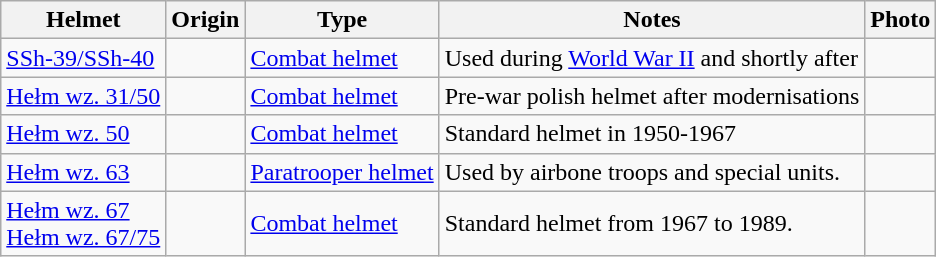<table class="wikitable">
<tr>
<th>Helmet</th>
<th>Origin</th>
<th>Type</th>
<th>Notes</th>
<th>Photo</th>
</tr>
<tr>
<td><a href='#'>SSh-39/SSh-40</a></td>
<td></td>
<td><a href='#'>Combat helmet</a></td>
<td>Used during <a href='#'>World War II</a> and shortly after</td>
<td></td>
</tr>
<tr>
<td><a href='#'>Hełm wz. 31/50</a></td>
<td></td>
<td><a href='#'>Combat helmet</a></td>
<td>Pre-war polish helmet after modernisations</td>
<td></td>
</tr>
<tr>
<td><a href='#'>Hełm wz. 50</a></td>
<td></td>
<td><a href='#'>Combat helmet</a></td>
<td>Standard helmet in 1950-1967</td>
<td></td>
</tr>
<tr>
<td><a href='#'>Hełm wz. 63</a></td>
<td></td>
<td><a href='#'>Paratrooper helmet</a></td>
<td>Used by airbone troops and special units.</td>
<td></td>
</tr>
<tr>
<td><a href='#'>Hełm wz. 67</a><br><a href='#'>Hełm wz. 67/75</a></td>
<td></td>
<td><a href='#'>Combat helmet</a></td>
<td>Standard helmet from 1967 to 1989.</td>
<td></td>
</tr>
</table>
